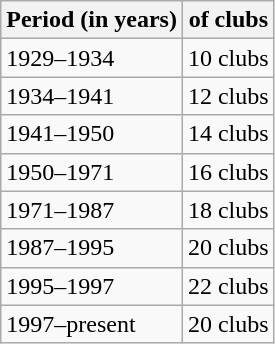<table class="wikitable sortable mw-collapsible">
<tr>
<th>Period (in years)</th>
<th> of clubs</th>
</tr>
<tr>
<td>1929–1934</td>
<td>10 clubs</td>
</tr>
<tr>
<td>1934–1941</td>
<td>12 clubs</td>
</tr>
<tr>
<td>1941–1950</td>
<td>14 clubs</td>
</tr>
<tr>
<td>1950–1971</td>
<td>16 clubs</td>
</tr>
<tr>
<td>1971–1987</td>
<td>18 clubs</td>
</tr>
<tr>
<td>1987–1995</td>
<td>20 clubs</td>
</tr>
<tr>
<td>1995–1997</td>
<td>22 clubs</td>
</tr>
<tr>
<td>1997–present</td>
<td>20 clubs</td>
</tr>
</table>
